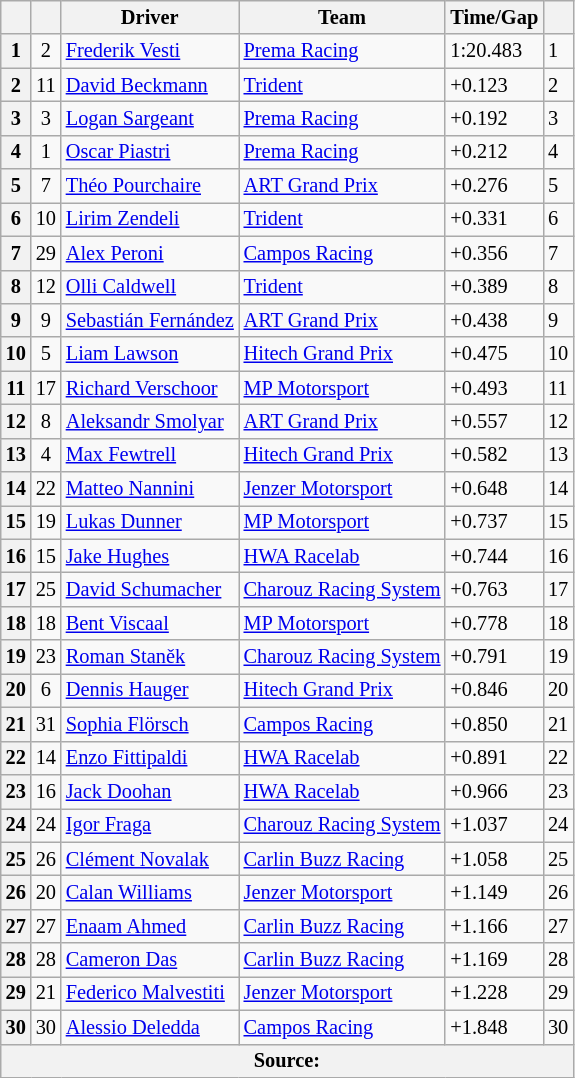<table class="wikitable" style="font-size:85%">
<tr>
<th></th>
<th></th>
<th>Driver</th>
<th>Team</th>
<th>Time/Gap</th>
<th></th>
</tr>
<tr>
<th>1</th>
<td align="center">2</td>
<td> <a href='#'>Frederik Vesti</a></td>
<td><a href='#'>Prema Racing</a></td>
<td>1:20.483</td>
<td>1</td>
</tr>
<tr>
<th>2</th>
<td align="center">11</td>
<td> <a href='#'>David Beckmann</a></td>
<td><a href='#'>Trident</a></td>
<td>+0.123</td>
<td>2</td>
</tr>
<tr>
<th>3</th>
<td align="center">3</td>
<td> <a href='#'>Logan Sargeant</a></td>
<td><a href='#'>Prema Racing</a></td>
<td>+0.192</td>
<td>3</td>
</tr>
<tr>
<th>4</th>
<td align="center">1</td>
<td> <a href='#'>Oscar Piastri</a></td>
<td><a href='#'>Prema Racing</a></td>
<td>+0.212</td>
<td>4</td>
</tr>
<tr>
<th>5</th>
<td align="center">7</td>
<td> <a href='#'>Théo Pourchaire</a></td>
<td><a href='#'>ART Grand Prix</a></td>
<td>+0.276</td>
<td>5</td>
</tr>
<tr>
<th>6</th>
<td align="center">10</td>
<td> <a href='#'>Lirim Zendeli</a></td>
<td><a href='#'>Trident</a></td>
<td>+0.331</td>
<td>6</td>
</tr>
<tr>
<th>7</th>
<td align="center">29</td>
<td> <a href='#'>Alex Peroni</a></td>
<td><a href='#'>Campos Racing</a></td>
<td>+0.356</td>
<td>7</td>
</tr>
<tr>
<th>8</th>
<td align="center">12</td>
<td> <a href='#'>Olli Caldwell</a></td>
<td><a href='#'>Trident</a></td>
<td>+0.389</td>
<td>8</td>
</tr>
<tr>
<th>9</th>
<td align="center">9</td>
<td> <a href='#'>Sebastián Fernández</a></td>
<td><a href='#'>ART Grand Prix</a></td>
<td>+0.438</td>
<td>9</td>
</tr>
<tr>
<th>10</th>
<td align="center">5</td>
<td> <a href='#'>Liam Lawson</a></td>
<td><a href='#'>Hitech Grand Prix</a></td>
<td>+0.475</td>
<td>10</td>
</tr>
<tr>
<th>11</th>
<td align="center">17</td>
<td> <a href='#'>Richard Verschoor</a></td>
<td><a href='#'>MP Motorsport</a></td>
<td>+0.493</td>
<td>11</td>
</tr>
<tr>
<th>12</th>
<td align="center">8</td>
<td> <a href='#'>Aleksandr Smolyar</a></td>
<td><a href='#'>ART Grand Prix</a></td>
<td>+0.557</td>
<td>12</td>
</tr>
<tr>
<th>13</th>
<td align="center">4</td>
<td> <a href='#'>Max Fewtrell</a></td>
<td><a href='#'>Hitech Grand Prix</a></td>
<td>+0.582</td>
<td>13</td>
</tr>
<tr>
<th>14</th>
<td align="center">22</td>
<td> <a href='#'>Matteo Nannini</a></td>
<td><a href='#'>Jenzer Motorsport</a></td>
<td>+0.648</td>
<td>14</td>
</tr>
<tr>
<th>15</th>
<td align="center">19</td>
<td> <a href='#'>Lukas Dunner</a></td>
<td><a href='#'>MP Motorsport</a></td>
<td>+0.737</td>
<td>15</td>
</tr>
<tr>
<th>16</th>
<td align="center">15</td>
<td> <a href='#'>Jake Hughes</a></td>
<td><a href='#'>HWA Racelab</a></td>
<td>+0.744</td>
<td>16</td>
</tr>
<tr>
<th>17</th>
<td align="center">25</td>
<td> <a href='#'>David Schumacher</a></td>
<td><a href='#'>Charouz Racing System</a></td>
<td>+0.763</td>
<td>17</td>
</tr>
<tr>
<th>18</th>
<td align="center">18</td>
<td> <a href='#'>Bent Viscaal</a></td>
<td><a href='#'>MP Motorsport</a></td>
<td>+0.778</td>
<td>18</td>
</tr>
<tr>
<th>19</th>
<td align="center">23</td>
<td> <a href='#'>Roman Staněk</a></td>
<td><a href='#'>Charouz Racing System</a></td>
<td>+0.791</td>
<td>19</td>
</tr>
<tr>
<th>20</th>
<td align="center">6</td>
<td> <a href='#'>Dennis Hauger</a></td>
<td><a href='#'>Hitech Grand Prix</a></td>
<td>+0.846</td>
<td>20</td>
</tr>
<tr>
<th>21</th>
<td align="center">31</td>
<td> <a href='#'>Sophia Flörsch</a></td>
<td><a href='#'>Campos Racing</a></td>
<td>+0.850</td>
<td>21</td>
</tr>
<tr>
<th>22</th>
<td align="center">14</td>
<td> <a href='#'>Enzo Fittipaldi</a></td>
<td><a href='#'>HWA Racelab</a></td>
<td>+0.891</td>
<td>22</td>
</tr>
<tr>
<th>23</th>
<td align="center">16</td>
<td> <a href='#'>Jack Doohan</a></td>
<td><a href='#'>HWA Racelab</a></td>
<td>+0.966</td>
<td>23</td>
</tr>
<tr>
<th>24</th>
<td align="center">24</td>
<td> <a href='#'>Igor Fraga</a></td>
<td><a href='#'>Charouz Racing System</a></td>
<td>+1.037</td>
<td>24</td>
</tr>
<tr>
<th>25</th>
<td align="center">26</td>
<td> <a href='#'>Clément Novalak</a></td>
<td><a href='#'>Carlin Buzz Racing</a></td>
<td>+1.058</td>
<td>25</td>
</tr>
<tr>
<th>26</th>
<td align="center">20</td>
<td> <a href='#'>Calan Williams</a></td>
<td><a href='#'>Jenzer Motorsport</a></td>
<td>+1.149</td>
<td>26</td>
</tr>
<tr>
<th>27</th>
<td align="center">27</td>
<td> <a href='#'>Enaam Ahmed</a></td>
<td><a href='#'>Carlin Buzz Racing</a></td>
<td>+1.166</td>
<td>27</td>
</tr>
<tr>
<th>28</th>
<td align="center">28</td>
<td> <a href='#'>Cameron Das</a></td>
<td><a href='#'>Carlin Buzz Racing</a></td>
<td>+1.169</td>
<td>28</td>
</tr>
<tr>
<th>29</th>
<td align="center">21</td>
<td> <a href='#'>Federico Malvestiti</a></td>
<td><a href='#'>Jenzer Motorsport</a></td>
<td>+1.228</td>
<td>29</td>
</tr>
<tr>
<th>30</th>
<td align="center">30</td>
<td> <a href='#'>Alessio Deledda</a></td>
<td><a href='#'>Campos Racing</a></td>
<td>+1.848</td>
<td>30</td>
</tr>
<tr>
<th colspan=6>Source:</th>
</tr>
</table>
